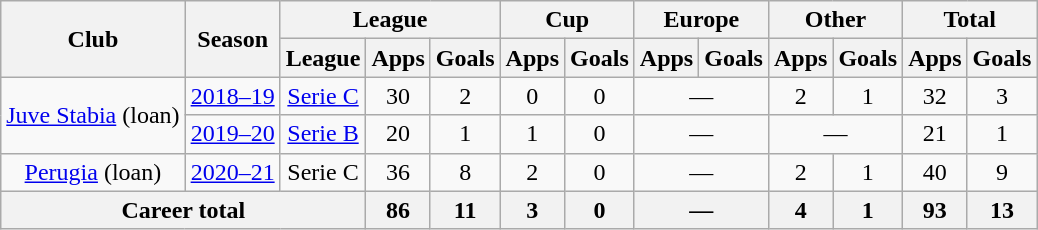<table class="wikitable" style="text-align: center;">
<tr>
<th rowspan="2">Club</th>
<th rowspan="2">Season</th>
<th colspan="3">League</th>
<th colspan="2">Cup</th>
<th colspan="2">Europe</th>
<th colspan="2">Other</th>
<th colspan="2">Total</th>
</tr>
<tr>
<th>League</th>
<th>Apps</th>
<th>Goals</th>
<th>Apps</th>
<th>Goals</th>
<th>Apps</th>
<th>Goals</th>
<th>Apps</th>
<th>Goals</th>
<th>Apps</th>
<th>Goals</th>
</tr>
<tr>
<td rowspan="2"><a href='#'>Juve Stabia</a> (loan)</td>
<td><a href='#'>2018–19</a></td>
<td><a href='#'>Serie C</a></td>
<td>30</td>
<td>2</td>
<td>0</td>
<td>0</td>
<td colspan="2">—</td>
<td>2</td>
<td>1</td>
<td>32</td>
<td>3</td>
</tr>
<tr>
<td><a href='#'>2019–20</a></td>
<td><a href='#'>Serie B</a></td>
<td>20</td>
<td>1</td>
<td>1</td>
<td>0</td>
<td colspan="2">—</td>
<td colspan="2">—</td>
<td>21</td>
<td>1</td>
</tr>
<tr>
<td><a href='#'>Perugia</a> (loan)</td>
<td><a href='#'>2020–21</a></td>
<td>Serie C</td>
<td>36</td>
<td>8</td>
<td>2</td>
<td>0</td>
<td colspan="2">—</td>
<td>2</td>
<td>1</td>
<td>40</td>
<td>9</td>
</tr>
<tr>
<th colspan="3">Career total</th>
<th>86</th>
<th>11</th>
<th 0>3</th>
<th>0</th>
<th colspan="2">—</th>
<th>4</th>
<th>1</th>
<th>93</th>
<th>13</th>
</tr>
</table>
